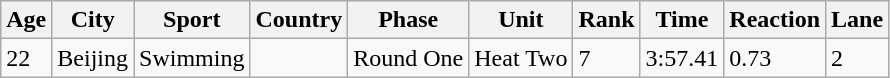<table class="wikitable">
<tr>
<th>Age</th>
<th>City</th>
<th>Sport</th>
<th>Country</th>
<th>Phase</th>
<th>Unit</th>
<th>Rank</th>
<th>Time</th>
<th>Reaction</th>
<th>Lane</th>
</tr>
<tr>
<td>22</td>
<td>Beijing</td>
<td>Swimming</td>
<td></td>
<td>Round One</td>
<td>Heat Two</td>
<td>7</td>
<td>3:57.41</td>
<td>0.73</td>
<td>2</td>
</tr>
</table>
